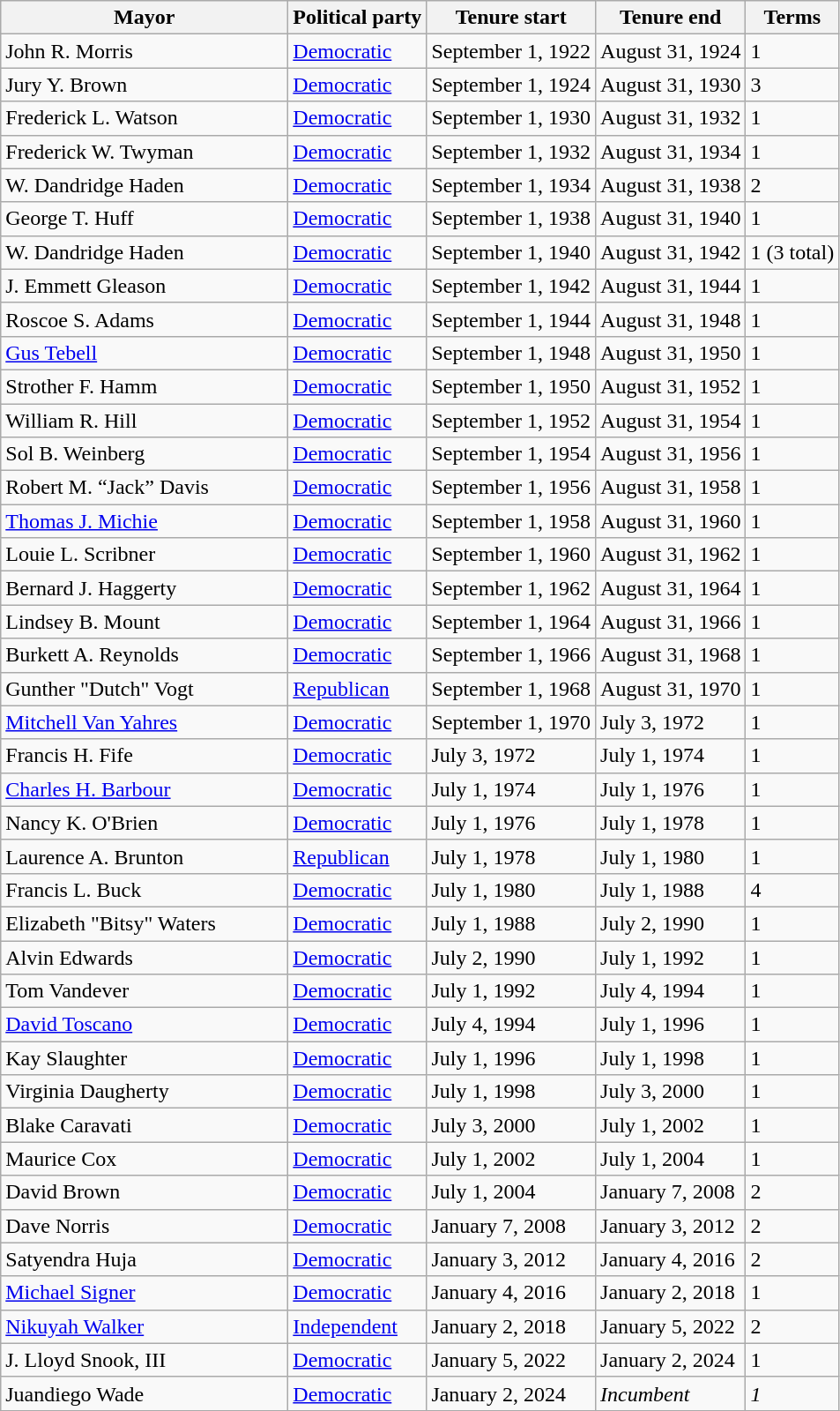<table class="wikitable">
<tr>
<th width="210px">Mayor</th>
<th>Political party</th>
<th>Tenure start</th>
<th>Tenure end</th>
<th>Terms</th>
</tr>
<tr>
<td>John R. Morris</td>
<td><a href='#'>Democratic</a></td>
<td>September 1, 1922</td>
<td>August 31, 1924</td>
<td>1</td>
</tr>
<tr>
<td>Jury Y. Brown</td>
<td><a href='#'>Democratic</a></td>
<td>September 1, 1924</td>
<td>August 31, 1930</td>
<td>3</td>
</tr>
<tr>
<td>Frederick L. Watson</td>
<td><a href='#'>Democratic</a></td>
<td>September 1, 1930</td>
<td>August 31, 1932</td>
<td>1</td>
</tr>
<tr>
<td>Frederick W. Twyman</td>
<td><a href='#'>Democratic</a></td>
<td>September 1, 1932</td>
<td>August 31, 1934</td>
<td>1</td>
</tr>
<tr>
<td>W. Dandridge Haden</td>
<td><a href='#'>Democratic</a></td>
<td>September 1, 1934</td>
<td>August 31, 1938</td>
<td>2</td>
</tr>
<tr>
<td>George T. Huff</td>
<td><a href='#'>Democratic</a></td>
<td>September 1, 1938</td>
<td>August 31, 1940</td>
<td>1</td>
</tr>
<tr>
<td>W. Dandridge Haden</td>
<td><a href='#'>Democratic</a></td>
<td>September 1, 1940</td>
<td>August 31, 1942</td>
<td>1 (3 total)</td>
</tr>
<tr>
<td>J. Emmett Gleason</td>
<td><a href='#'>Democratic</a></td>
<td>September 1, 1942</td>
<td>August 31, 1944</td>
<td>1</td>
</tr>
<tr>
<td>Roscoe S. Adams</td>
<td><a href='#'>Democratic</a></td>
<td>September 1, 1944</td>
<td>August 31, 1948</td>
<td>1</td>
</tr>
<tr>
<td><a href='#'>Gus Tebell</a></td>
<td><a href='#'>Democratic</a></td>
<td>September 1, 1948</td>
<td>August 31, 1950</td>
<td>1</td>
</tr>
<tr>
<td>Strother F. Hamm</td>
<td><a href='#'>Democratic</a></td>
<td>September 1, 1950</td>
<td>August 31, 1952</td>
<td>1</td>
</tr>
<tr>
<td>William R. Hill</td>
<td><a href='#'>Democratic</a></td>
<td>September 1, 1952</td>
<td>August 31, 1954</td>
<td>1</td>
</tr>
<tr>
<td>Sol B. Weinberg</td>
<td><a href='#'>Democratic</a></td>
<td>September 1, 1954</td>
<td>August 31, 1956</td>
<td>1</td>
</tr>
<tr>
<td>Robert M. “Jack” Davis</td>
<td><a href='#'>Democratic</a></td>
<td>September 1, 1956</td>
<td>August 31, 1958</td>
<td>1</td>
</tr>
<tr>
<td><a href='#'>Thomas J. Michie</a></td>
<td><a href='#'>Democratic</a></td>
<td>September 1, 1958</td>
<td>August 31, 1960</td>
<td>1</td>
</tr>
<tr>
<td>Louie L. Scribner</td>
<td><a href='#'>Democratic</a></td>
<td>September 1, 1960</td>
<td>August 31, 1962</td>
<td>1</td>
</tr>
<tr>
<td>Bernard J. Haggerty</td>
<td><a href='#'>Democratic</a></td>
<td>September 1, 1962</td>
<td>August 31, 1964</td>
<td>1</td>
</tr>
<tr>
<td>Lindsey B. Mount</td>
<td><a href='#'>Democratic</a></td>
<td>September 1, 1964</td>
<td>August 31, 1966</td>
<td>1</td>
</tr>
<tr>
<td>Burkett A. Reynolds</td>
<td><a href='#'>Democratic</a></td>
<td>September 1, 1966</td>
<td>August 31, 1968</td>
<td>1</td>
</tr>
<tr>
<td>Gunther "Dutch" Vogt</td>
<td><a href='#'>Republican</a></td>
<td>September 1, 1968</td>
<td>August 31, 1970</td>
<td>1</td>
</tr>
<tr>
<td><a href='#'>Mitchell Van Yahres</a></td>
<td><a href='#'>Democratic</a></td>
<td>September 1, 1970</td>
<td>July 3, 1972</td>
<td>1</td>
</tr>
<tr>
<td>Francis H. Fife</td>
<td><a href='#'>Democratic</a></td>
<td>July 3, 1972</td>
<td>July 1, 1974</td>
<td>1</td>
</tr>
<tr>
<td><a href='#'>Charles H. Barbour</a></td>
<td><a href='#'>Democratic</a></td>
<td>July 1, 1974</td>
<td>July 1, 1976</td>
<td>1</td>
</tr>
<tr>
<td>Nancy K. O'Brien</td>
<td><a href='#'>Democratic</a></td>
<td>July 1, 1976</td>
<td>July 1, 1978</td>
<td>1</td>
</tr>
<tr>
<td>Laurence A. Brunton</td>
<td><a href='#'>Republican</a></td>
<td>July 1, 1978</td>
<td>July 1, 1980</td>
<td>1</td>
</tr>
<tr>
<td>Francis L. Buck</td>
<td><a href='#'>Democratic</a></td>
<td>July 1, 1980</td>
<td>July 1, 1988</td>
<td>4</td>
</tr>
<tr>
<td>Elizabeth "Bitsy" Waters</td>
<td><a href='#'>Democratic</a></td>
<td>July 1, 1988</td>
<td>July 2, 1990</td>
<td>1</td>
</tr>
<tr>
<td>Alvin Edwards</td>
<td><a href='#'>Democratic</a></td>
<td>July 2, 1990</td>
<td>July 1, 1992</td>
<td>1</td>
</tr>
<tr>
<td>Tom Vandever</td>
<td><a href='#'>Democratic</a></td>
<td>July 1, 1992</td>
<td>July 4, 1994</td>
<td>1</td>
</tr>
<tr>
<td><a href='#'>David Toscano</a></td>
<td><a href='#'>Democratic</a></td>
<td>July 4, 1994</td>
<td>July 1, 1996</td>
<td>1</td>
</tr>
<tr>
<td>Kay Slaughter</td>
<td><a href='#'>Democratic</a></td>
<td>July 1, 1996</td>
<td>July 1, 1998</td>
<td>1</td>
</tr>
<tr>
<td>Virginia Daugherty</td>
<td><a href='#'>Democratic</a></td>
<td>July 1, 1998</td>
<td>July 3, 2000</td>
<td>1</td>
</tr>
<tr>
<td>Blake Caravati</td>
<td><a href='#'>Democratic</a></td>
<td>July 3, 2000</td>
<td>July 1, 2002</td>
<td>1</td>
</tr>
<tr>
<td>Maurice Cox</td>
<td><a href='#'>Democratic</a></td>
<td>July 1, 2002</td>
<td>July 1, 2004</td>
<td>1</td>
</tr>
<tr>
<td>David Brown</td>
<td><a href='#'>Democratic</a></td>
<td>July 1, 2004</td>
<td>January 7, 2008</td>
<td>2</td>
</tr>
<tr>
<td>Dave Norris</td>
<td><a href='#'>Democratic</a></td>
<td>January 7, 2008</td>
<td>January 3, 2012</td>
<td>2</td>
</tr>
<tr>
<td>Satyendra Huja</td>
<td><a href='#'>Democratic</a></td>
<td>January 3, 2012</td>
<td>January 4, 2016</td>
<td>2</td>
</tr>
<tr>
<td><a href='#'>Michael Signer</a></td>
<td><a href='#'>Democratic</a></td>
<td>January 4, 2016</td>
<td>January 2, 2018</td>
<td>1</td>
</tr>
<tr>
<td><a href='#'>Nikuyah Walker</a></td>
<td><a href='#'>Independent</a></td>
<td>January 2, 2018</td>
<td>January 5, 2022</td>
<td>2</td>
</tr>
<tr>
<td>J. Lloyd Snook, III</td>
<td><a href='#'>Democratic</a></td>
<td>January 5, 2022</td>
<td>January 2, 2024</td>
<td>1</td>
</tr>
<tr>
<td>Juandiego Wade</td>
<td><a href='#'>Democratic</a></td>
<td>January 2, 2024</td>
<td><em>Incumbent</em></td>
<td><em>1</em></td>
</tr>
<tr>
</tr>
</table>
